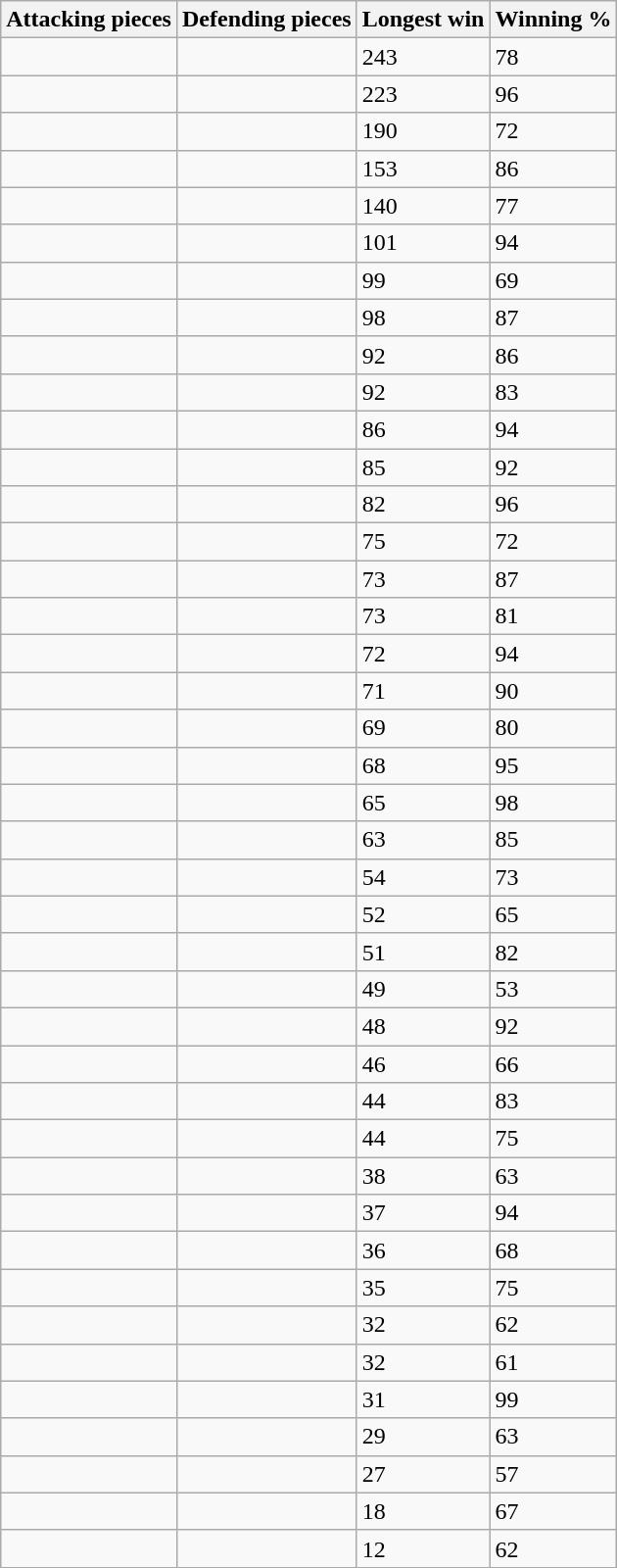<table class="wikitable mw-collapsible mw-collapsed sortable">
<tr>
<th>Attacking pieces</th>
<th>Defending pieces</th>
<th>Longest win</th>
<th>Winning %</th>
</tr>
<tr>
<td></td>
<td></td>
<td>243</td>
<td>78</td>
</tr>
<tr>
<td></td>
<td></td>
<td>223</td>
<td>96</td>
</tr>
<tr>
<td></td>
<td></td>
<td>190</td>
<td>72</td>
</tr>
<tr>
<td></td>
<td></td>
<td>153</td>
<td>86</td>
</tr>
<tr>
<td></td>
<td></td>
<td>140</td>
<td>77</td>
</tr>
<tr>
<td></td>
<td></td>
<td>101</td>
<td>94</td>
</tr>
<tr>
<td></td>
<td></td>
<td>99</td>
<td>69</td>
</tr>
<tr>
<td></td>
<td></td>
<td>98</td>
<td>87</td>
</tr>
<tr>
<td></td>
<td></td>
<td>92</td>
<td>86</td>
</tr>
<tr>
<td></td>
<td></td>
<td>92</td>
<td>83</td>
</tr>
<tr>
<td></td>
<td></td>
<td>86</td>
<td>94</td>
</tr>
<tr>
<td></td>
<td></td>
<td>85</td>
<td>92</td>
</tr>
<tr>
<td></td>
<td></td>
<td>82</td>
<td>96</td>
</tr>
<tr>
<td></td>
<td></td>
<td>75</td>
<td>72</td>
</tr>
<tr>
<td></td>
<td></td>
<td>73</td>
<td>87</td>
</tr>
<tr>
<td></td>
<td></td>
<td>73</td>
<td>81</td>
</tr>
<tr>
<td></td>
<td></td>
<td>72</td>
<td>94</td>
</tr>
<tr>
<td></td>
<td></td>
<td>71</td>
<td>90</td>
</tr>
<tr>
<td></td>
<td></td>
<td>69</td>
<td>80</td>
</tr>
<tr>
<td></td>
<td></td>
<td>68</td>
<td>95</td>
</tr>
<tr>
<td></td>
<td></td>
<td>65</td>
<td>98</td>
</tr>
<tr>
<td></td>
<td></td>
<td>63</td>
<td>85</td>
</tr>
<tr>
<td></td>
<td></td>
<td>54</td>
<td>73</td>
</tr>
<tr>
<td></td>
<td></td>
<td>52</td>
<td>65</td>
</tr>
<tr>
<td></td>
<td></td>
<td>51</td>
<td>82</td>
</tr>
<tr>
<td></td>
<td></td>
<td>49</td>
<td>53</td>
</tr>
<tr>
<td></td>
<td></td>
<td>48</td>
<td>92</td>
</tr>
<tr>
<td></td>
<td></td>
<td>46</td>
<td>66</td>
</tr>
<tr>
<td></td>
<td></td>
<td>44</td>
<td>83</td>
</tr>
<tr>
<td></td>
<td></td>
<td>44</td>
<td>75</td>
</tr>
<tr>
<td></td>
<td></td>
<td>38</td>
<td>63</td>
</tr>
<tr>
<td></td>
<td></td>
<td>37</td>
<td>94</td>
</tr>
<tr>
<td></td>
<td></td>
<td>36</td>
<td>68</td>
</tr>
<tr>
<td></td>
<td></td>
<td>35</td>
<td>75</td>
</tr>
<tr>
<td></td>
<td></td>
<td>32</td>
<td>62</td>
</tr>
<tr>
<td></td>
<td></td>
<td>32</td>
<td>61</td>
</tr>
<tr>
<td></td>
<td></td>
<td>31</td>
<td>99</td>
</tr>
<tr>
<td></td>
<td></td>
<td>29</td>
<td>63</td>
</tr>
<tr>
<td></td>
<td></td>
<td>27</td>
<td>57</td>
</tr>
<tr>
<td></td>
<td></td>
<td>18</td>
<td>67</td>
</tr>
<tr>
<td></td>
<td></td>
<td>12</td>
<td>62</td>
</tr>
</table>
